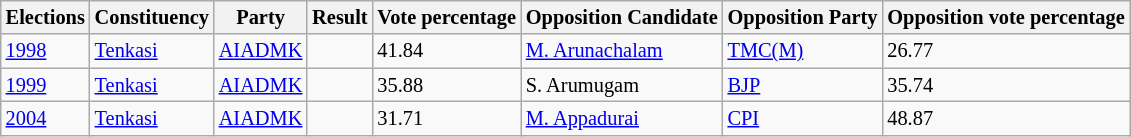<table class="sortable wikitable"style="font-size: 85%">
<tr>
<th>Elections</th>
<th>Constituency</th>
<th>Party</th>
<th>Result</th>
<th>Vote percentage</th>
<th>Opposition Candidate</th>
<th>Opposition Party</th>
<th>Opposition vote percentage</th>
</tr>
<tr>
<td><a href='#'>1998</a></td>
<td><a href='#'>Tenkasi</a></td>
<td><a href='#'>AIADMK</a></td>
<td></td>
<td>41.84</td>
<td><a href='#'>M. Arunachalam</a></td>
<td><a href='#'>TMC(M)</a></td>
<td>26.77</td>
</tr>
<tr>
<td><a href='#'>1999</a></td>
<td><a href='#'>Tenkasi</a></td>
<td><a href='#'>AIADMK</a></td>
<td></td>
<td>35.88</td>
<td>S. Arumugam</td>
<td><a href='#'>BJP</a></td>
<td>35.74</td>
</tr>
<tr>
<td><a href='#'>2004</a></td>
<td><a href='#'>Tenkasi</a></td>
<td><a href='#'>AIADMK</a></td>
<td></td>
<td>31.71</td>
<td><a href='#'>M. Appadurai</a></td>
<td><a href='#'>CPI</a></td>
<td>48.87</td>
</tr>
</table>
